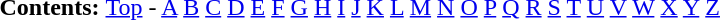<table id="toc" border="0">
<tr>
<th>Contents:</th>
<td><a href='#'>Top</a> -  <a href='#'>A</a> <a href='#'>B</a> <a href='#'>C</a> <a href='#'>D</a> <a href='#'>E</a> <a href='#'>F</a> <a href='#'>G</a> <a href='#'>H</a> <a href='#'>I</a> <a href='#'>J</a> <a href='#'>K</a> <a href='#'>L</a> <a href='#'>M</a> <a href='#'>N</a> <a href='#'>O</a> <a href='#'>P</a> <a href='#'>Q</a> <a href='#'>R</a> <a href='#'>S</a> <a href='#'>T</a> <a href='#'>U</a> <a href='#'>V</a> <a href='#'>W</a> <a href='#'>X</a> <a href='#'>Y</a> <a href='#'>Z</a> </td>
</tr>
</table>
